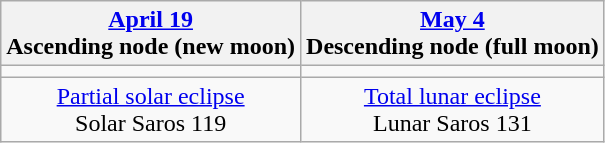<table class="wikitable">
<tr>
<th><a href='#'>April 19</a><br>Ascending node (new moon)<br></th>
<th><a href='#'>May 4</a><br>Descending node (full moon)<br></th>
</tr>
<tr>
<td></td>
<td></td>
</tr>
<tr align=center>
<td><a href='#'>Partial solar eclipse</a><br>Solar Saros 119</td>
<td><a href='#'>Total lunar eclipse</a><br>Lunar Saros 131</td>
</tr>
</table>
